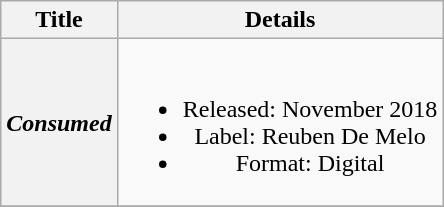<table class="wikitable plainrowheaders" style="text-align:center;" border="1">
<tr>
<th>Title</th>
<th>Details</th>
</tr>
<tr>
<th scope="row"><em>Consumed</em></th>
<td><br><ul><li>Released: November 2018</li><li>Label: Reuben De Melo </li><li>Format: Digital</li></ul></td>
</tr>
<tr>
</tr>
</table>
